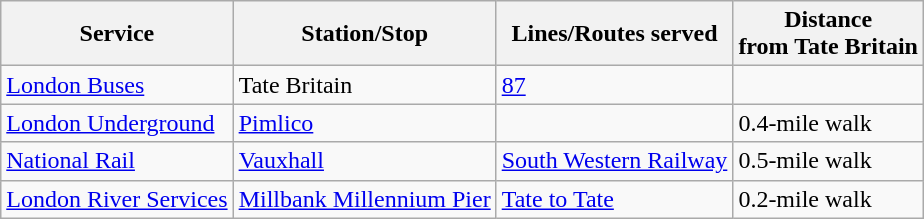<table class="wikitable">
<tr>
<th>Service</th>
<th>Station/Stop</th>
<th>Lines/Routes served</th>
<th>Distance<br>from Tate Britain</th>
</tr>
<tr>
<td><a href='#'>London Buses</a> </td>
<td>Tate Britain </td>
<td><a href='#'>87</a></td>
<td></td>
</tr>
<tr>
<td><a href='#'>London Underground</a> </td>
<td><a href='#'>Pimlico</a></td>
<td></td>
<td>0.4-mile walk</td>
</tr>
<tr>
<td><a href='#'>National Rail</a> </td>
<td><a href='#'>Vauxhall</a></td>
<td><a href='#'>South Western Railway</a></td>
<td>0.5-mile walk</td>
</tr>
<tr>
<td><a href='#'>London River Services</a> </td>
<td><a href='#'>Millbank Millennium Pier</a> </td>
<td><a href='#'>Tate to Tate</a></td>
<td>0.2-mile walk</td>
</tr>
</table>
